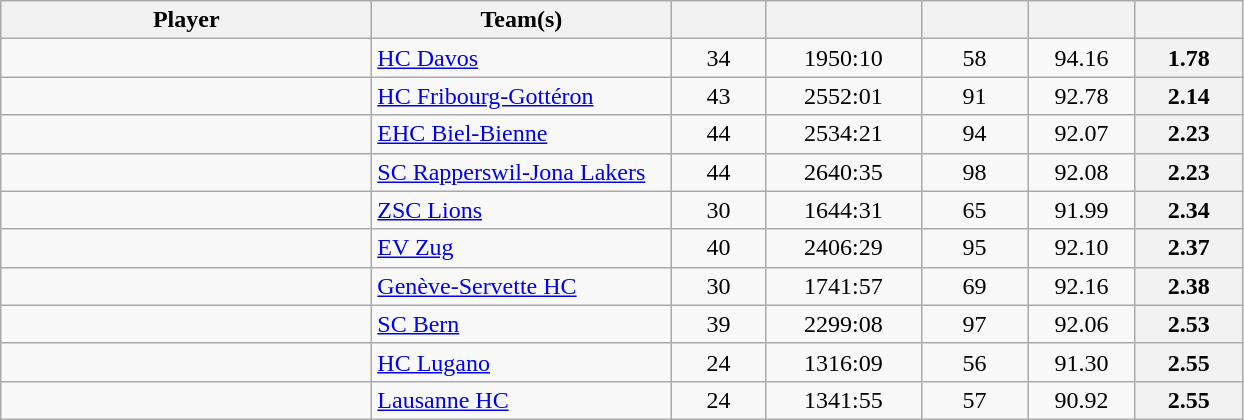<table class="wikitable sortable" style="text-align: center">
<tr>
<th style="width: 15em;">Player</th>
<th style="width: 12em;">Team(s)</th>
<th style="width: 3.5em;"></th>
<th style="width: 6em;"></th>
<th style="width: 4em;"></th>
<th style="width: 4em;"></th>
<th style="width: 4em;"></th>
</tr>
<tr>
<td style="text-align:left;"> </td>
<td style="text-align:left;"><a href='#'>HC Davos</a></td>
<td>34</td>
<td>1950:10</td>
<td>58</td>
<td>94.16</td>
<th>1.78</th>
</tr>
<tr>
<td style="text-align:left;"> </td>
<td style="text-align:left;"><a href='#'>HC Fribourg-Gottéron</a></td>
<td>43</td>
<td>2552:01</td>
<td>91</td>
<td>92.78</td>
<th>2.14</th>
</tr>
<tr>
<td style="text-align:left;"> </td>
<td style="text-align:left;"><a href='#'>EHC Biel-Bienne</a></td>
<td>44</td>
<td>2534:21</td>
<td>94</td>
<td>92.07</td>
<th>2.23</th>
</tr>
<tr>
<td style="text-align:left;"> </td>
<td style="text-align:left;"><a href='#'>SC Rapperswil-Jona Lakers</a></td>
<td>44</td>
<td>2640:35</td>
<td>98</td>
<td>92.08</td>
<th>2.23</th>
</tr>
<tr>
<td style="text-align:left;"> </td>
<td style="text-align:left;"><a href='#'>ZSC Lions</a></td>
<td>30</td>
<td>1644:31</td>
<td>65</td>
<td>91.99</td>
<th>2.34</th>
</tr>
<tr>
<td style="text-align:left;"> </td>
<td style="text-align:left;"><a href='#'>EV Zug</a></td>
<td>40</td>
<td>2406:29</td>
<td>95</td>
<td>92.10</td>
<th>2.37</th>
</tr>
<tr>
<td style="text-align:left;"> </td>
<td style="text-align:left;"><a href='#'>Genève-Servette HC</a></td>
<td>30</td>
<td>1741:57</td>
<td>69</td>
<td>92.16</td>
<th>2.38</th>
</tr>
<tr>
<td style="text-align:left;"> </td>
<td style="text-align:left;"><a href='#'>SC Bern</a></td>
<td>39</td>
<td>2299:08</td>
<td>97</td>
<td>92.06</td>
<th>2.53</th>
</tr>
<tr>
<td style="text-align:left;"> </td>
<td style="text-align:left;"><a href='#'>HC Lugano</a></td>
<td>24</td>
<td>1316:09</td>
<td>56</td>
<td>91.30</td>
<th>2.55</th>
</tr>
<tr>
<td style="text-align:left;"> </td>
<td style="text-align:left;"><a href='#'>Lausanne HC</a></td>
<td>24</td>
<td>1341:55</td>
<td>57</td>
<td>90.92</td>
<th>2.55</th>
</tr>
</table>
